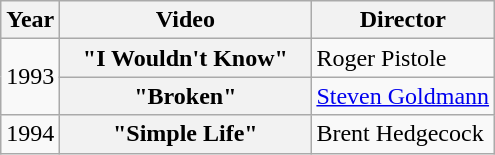<table class="wikitable plainrowheaders">
<tr>
<th>Year</th>
<th style="width:10em;">Video</th>
<th>Director</th>
</tr>
<tr>
<td rowspan="2">1993</td>
<th scope="row">"I Wouldn't Know"</th>
<td>Roger Pistole</td>
</tr>
<tr>
<th scope="row">"Broken"</th>
<td><a href='#'>Steven Goldmann</a></td>
</tr>
<tr>
<td>1994</td>
<th scope="row">"Simple Life"</th>
<td>Brent Hedgecock</td>
</tr>
</table>
